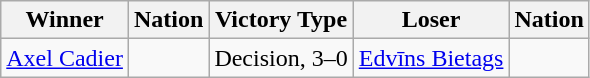<table class="wikitable sortable" style="text-align:left;">
<tr>
<th>Winner</th>
<th>Nation</th>
<th>Victory Type</th>
<th>Loser</th>
<th>Nation</th>
</tr>
<tr>
<td><a href='#'>Axel Cadier</a></td>
<td></td>
<td>Decision, 3–0</td>
<td><a href='#'>Edvīns Bietags</a></td>
<td></td>
</tr>
</table>
